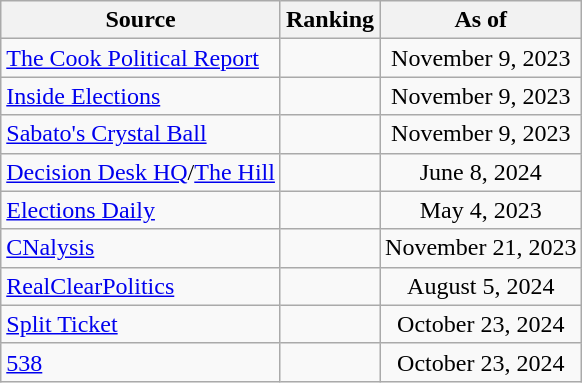<table class="wikitable" style="text-align:center">
<tr>
<th>Source</th>
<th>Ranking</th>
<th>As of</th>
</tr>
<tr>
<td align=left><a href='#'>The Cook Political Report</a></td>
<td></td>
<td>November 9, 2023</td>
</tr>
<tr>
<td align=left><a href='#'>Inside Elections</a></td>
<td></td>
<td>November 9, 2023</td>
</tr>
<tr>
<td align=left><a href='#'>Sabato's Crystal Ball</a></td>
<td></td>
<td>November 9, 2023</td>
</tr>
<tr>
<td align=left><a href='#'>Decision Desk HQ</a>/<a href='#'>The Hill</a></td>
<td></td>
<td>June 8, 2024</td>
</tr>
<tr>
<td align=left><a href='#'>Elections Daily</a></td>
<td></td>
<td>May 4, 2023</td>
</tr>
<tr>
<td align=left><a href='#'>CNalysis</a></td>
<td></td>
<td>November 21, 2023</td>
</tr>
<tr>
<td align=left><a href='#'>RealClearPolitics</a></td>
<td></td>
<td>August 5, 2024</td>
</tr>
<tr>
<td align="left"><a href='#'>Split Ticket</a></td>
<td></td>
<td>October 23, 2024</td>
</tr>
<tr>
<td align="left"><a href='#'>538</a></td>
<td></td>
<td>October 23, 2024</td>
</tr>
</table>
